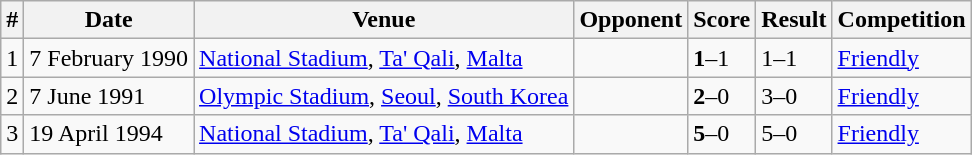<table class="wikitable">
<tr>
<th>#</th>
<th>Date</th>
<th>Venue</th>
<th>Opponent</th>
<th>Score</th>
<th>Result</th>
<th>Competition</th>
</tr>
<tr>
<td>1</td>
<td>7 February 1990</td>
<td><a href='#'>National Stadium</a>, <a href='#'>Ta' Qali</a>, <a href='#'>Malta</a></td>
<td></td>
<td><strong>1</strong>–1</td>
<td>1–1</td>
<td><a href='#'>Friendly</a></td>
</tr>
<tr>
<td>2</td>
<td>7 June 1991</td>
<td><a href='#'>Olympic Stadium</a>, <a href='#'>Seoul</a>, <a href='#'>South Korea</a></td>
<td></td>
<td><strong>2</strong>–0</td>
<td>3–0</td>
<td><a href='#'>Friendly</a></td>
</tr>
<tr>
<td>3</td>
<td>19 April 1994</td>
<td><a href='#'>National Stadium</a>, <a href='#'>Ta' Qali</a>, <a href='#'>Malta</a></td>
<td></td>
<td><strong>5</strong>–0</td>
<td>5–0</td>
<td><a href='#'>Friendly</a></td>
</tr>
</table>
